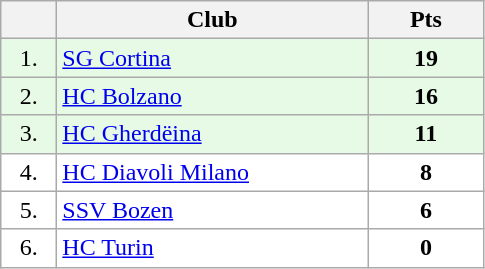<table class="wikitable">
<tr>
<th width="30"></th>
<th width="200">Club</th>
<th width="70">Pts</th>
</tr>
<tr bgcolor="#e6fae6" align="center">
<td>1.</td>
<td align="left"><a href='#'>SG Cortina</a></td>
<td><strong>19</strong></td>
</tr>
<tr bgcolor="#e6fae6" align="center">
<td>2.</td>
<td align="left"><a href='#'>HC Bolzano</a></td>
<td><strong>16</strong></td>
</tr>
<tr bgcolor="#e6fae6" align="center">
<td>3.</td>
<td align="left"><a href='#'>HC Gherdëina</a></td>
<td><strong>11</strong></td>
</tr>
<tr bgcolor="#FFFFFF" align="center">
<td>4.</td>
<td align="left"><a href='#'>HC Diavoli Milano</a></td>
<td><strong>8</strong></td>
</tr>
<tr bgcolor="#FFFFFF" align="center">
<td>5.</td>
<td align="left"><a href='#'>SSV Bozen</a></td>
<td><strong>6</strong></td>
</tr>
<tr bgcolor="#FFFFFF" align="center">
<td>6.</td>
<td align="left"><a href='#'>HC Turin</a></td>
<td><strong>0</strong></td>
</tr>
</table>
